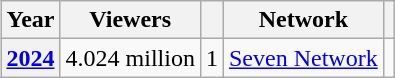<table class="wikitable plainrowheaders sortable" style="float:right; text-align:center; margin:1em;">
<tr>
<th scope="col">Year</th>
<th scope="col">Viewers</th>
<th scope="col"></th>
<th scope="col">Network</th>
<th class="unsortable"></th>
</tr>
<tr>
<th><a href='#'>2024</a></th>
<td>4.024 million</td>
<td>1</td>
<td><a href='#'>Seven Network</a></td>
<td></td>
</tr>
</table>
